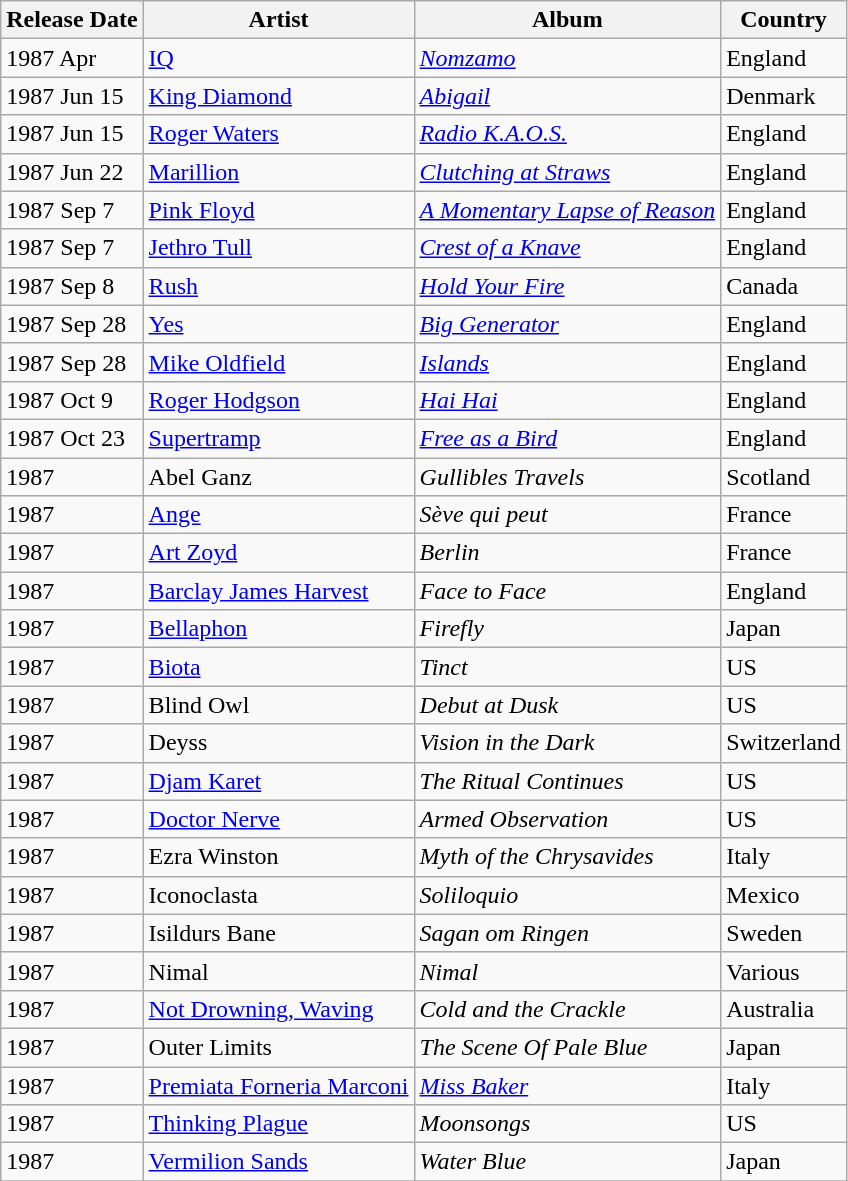<table class="wikitable">
<tr>
<th align=center>Release Date</th>
<th align=center>Artist</th>
<th align=center>Album</th>
<th align=center>Country</th>
</tr>
<tr>
<td>1987 Apr</td>
<td><a href='#'>IQ</a></td>
<td><em><a href='#'>Nomzamo</a></em></td>
<td>England</td>
</tr>
<tr>
<td>1987 Jun 15</td>
<td><a href='#'>King Diamond</a></td>
<td><em><a href='#'>Abigail</a></em></td>
<td>Denmark</td>
</tr>
<tr>
<td>1987 Jun 15</td>
<td><a href='#'>Roger Waters</a></td>
<td><em><a href='#'>Radio K.A.O.S.</a></em></td>
<td>England</td>
</tr>
<tr>
<td>1987 Jun 22</td>
<td><a href='#'>Marillion</a></td>
<td><em><a href='#'>Clutching at Straws</a></em></td>
<td>England</td>
</tr>
<tr>
<td>1987 Sep 7</td>
<td><a href='#'>Pink Floyd</a></td>
<td><em><a href='#'>A Momentary Lapse of Reason</a></em></td>
<td>England</td>
</tr>
<tr>
<td>1987 Sep 7</td>
<td><a href='#'>Jethro Tull</a></td>
<td><em><a href='#'>Crest of a Knave</a></em></td>
<td>England</td>
</tr>
<tr>
<td>1987 Sep 8</td>
<td><a href='#'>Rush</a></td>
<td><em><a href='#'>Hold Your Fire</a></em></td>
<td>Canada</td>
</tr>
<tr>
<td>1987 Sep 28</td>
<td><a href='#'>Yes</a></td>
<td><em><a href='#'>Big Generator</a></em></td>
<td>England</td>
</tr>
<tr>
<td>1987 Sep 28</td>
<td><a href='#'>Mike Oldfield</a></td>
<td><em><a href='#'>Islands</a></em></td>
<td>England</td>
</tr>
<tr>
<td>1987 Oct 9</td>
<td><a href='#'>Roger Hodgson</a></td>
<td><em><a href='#'>Hai Hai</a></em></td>
<td>England</td>
</tr>
<tr>
<td>1987 Oct 23</td>
<td><a href='#'>Supertramp</a></td>
<td><em><a href='#'>Free as a Bird</a></em></td>
<td>England</td>
</tr>
<tr>
<td>1987</td>
<td>Abel Ganz</td>
<td><em>Gullibles Travels</em></td>
<td>Scotland</td>
</tr>
<tr>
<td>1987</td>
<td><a href='#'>Ange</a></td>
<td><em>Sève qui peut</em></td>
<td>France</td>
</tr>
<tr>
<td>1987</td>
<td><a href='#'>Art Zoyd</a></td>
<td><em>Berlin</em></td>
<td>France</td>
</tr>
<tr>
<td>1987</td>
<td><a href='#'>Barclay James Harvest</a></td>
<td><em>Face to Face</em></td>
<td>England</td>
</tr>
<tr>
<td>1987</td>
<td><a href='#'>Bellaphon</a></td>
<td><em>Firefly</em></td>
<td>Japan</td>
</tr>
<tr>
<td>1987</td>
<td><a href='#'>Biota</a></td>
<td><em>Tinct</em></td>
<td>US</td>
</tr>
<tr>
<td>1987</td>
<td>Blind Owl</td>
<td><em>Debut at Dusk</em></td>
<td>US</td>
</tr>
<tr>
<td>1987</td>
<td>Deyss</td>
<td><em>Vision in the Dark</em></td>
<td>Switzerland</td>
</tr>
<tr>
<td>1987</td>
<td><a href='#'>Djam Karet</a></td>
<td><em>The Ritual Continues</em></td>
<td>US</td>
</tr>
<tr>
<td>1987</td>
<td><a href='#'>Doctor Nerve</a></td>
<td><em>Armed Observation</em></td>
<td>US</td>
</tr>
<tr>
<td>1987</td>
<td>Ezra Winston</td>
<td><em>Myth of the Chrysavides</em></td>
<td>Italy</td>
</tr>
<tr>
<td>1987</td>
<td>Iconoclasta</td>
<td><em>Soliloquio</em></td>
<td>Mexico</td>
</tr>
<tr>
<td>1987</td>
<td>Isildurs Bane</td>
<td><em>Sagan om Ringen</em></td>
<td>Sweden</td>
</tr>
<tr>
<td>1987</td>
<td>Nimal</td>
<td><em>Nimal</em></td>
<td>Various</td>
</tr>
<tr>
<td>1987</td>
<td><a href='#'>Not Drowning, Waving</a></td>
<td><em>Cold and the Crackle</em></td>
<td>Australia</td>
</tr>
<tr>
<td>1987</td>
<td>Outer Limits</td>
<td><em>The Scene Of Pale Blue</em></td>
<td>Japan</td>
</tr>
<tr>
<td>1987</td>
<td><a href='#'>Premiata Forneria Marconi</a></td>
<td><em><a href='#'>Miss Baker</a></em></td>
<td>Italy</td>
</tr>
<tr>
<td>1987</td>
<td><a href='#'>Thinking Plague</a></td>
<td><em>Moonsongs</em></td>
<td>US</td>
</tr>
<tr>
<td>1987</td>
<td><a href='#'>Vermilion Sands</a></td>
<td><em>Water Blue</em></td>
<td>Japan</td>
</tr>
<tr>
</tr>
</table>
